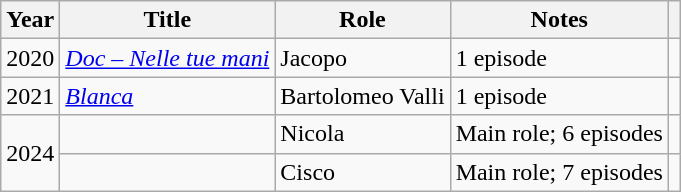<table class="wikitable plainrowheaders sortable">
<tr>
<th>Year</th>
<th>Title</th>
<th>Role</th>
<th class="unsortable">Notes</th>
<th class="unsortable"></th>
</tr>
<tr>
<td>2020</td>
<td><em><a href='#'>Doc – Nelle tue mani</a></em></td>
<td>Jacopo</td>
<td>1 episode</td>
<td></td>
</tr>
<tr>
<td>2021</td>
<td><em><a href='#'>Blanca</a></em></td>
<td>Bartolomeo Valli</td>
<td>1 episode</td>
<td></td>
</tr>
<tr>
<td rowspan="2">2024</td>
<td><em></em></td>
<td>Nicola</td>
<td>Main role; 6 episodes</td>
<td></td>
</tr>
<tr>
<td><em></em></td>
<td>Cisco</td>
<td>Main role; 7 episodes</td>
<td></td>
</tr>
</table>
